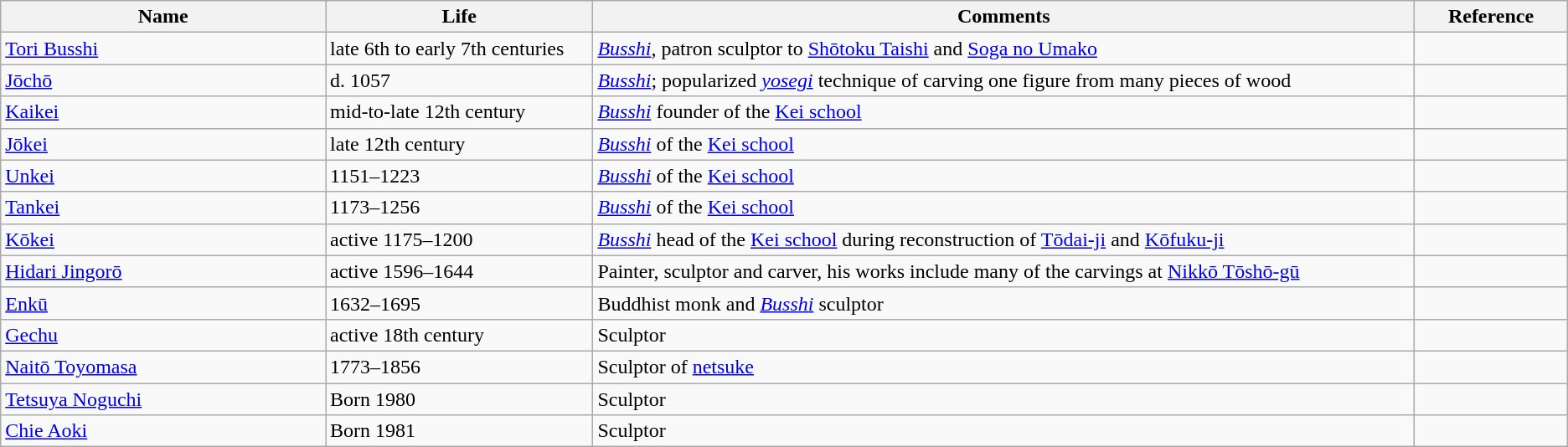<table class=wikitable>
<tr>
<th style="width:17%;">Name</th>
<th style="width:14%;">Life</th>
<th style="width:43%;">Comments</th>
<th style="width:8%;">Reference</th>
</tr>
<tr valign=top>
<td><a href='#'>Tori Busshi</a></td>
<td>late 6th to early 7th centuries</td>
<td><em><a href='#'>Busshi</a></em>, patron sculptor to <a href='#'>Shōtoku Taishi</a> and <a href='#'>Soga no Umako</a></td>
<td></td>
</tr>
<tr valign=top>
<td><a href='#'>Jōchō</a></td>
<td>d. 1057</td>
<td><em><a href='#'>Busshi</a></em>; popularized <em><a href='#'>yosegi</a></em> technique of carving one figure from many pieces of wood</td>
<td></td>
</tr>
<tr valign=top>
<td><a href='#'>Kaikei</a></td>
<td>mid-to-late 12th century</td>
<td><em><a href='#'>Busshi</a></em> founder of the <a href='#'>Kei school</a></td>
<td></td>
</tr>
<tr valign=top>
<td><a href='#'>Jōkei</a></td>
<td>late 12th century</td>
<td><em><a href='#'>Busshi</a></em> of the <a href='#'>Kei school</a></td>
<td></td>
</tr>
<tr valign=top>
<td><a href='#'>Unkei</a></td>
<td>1151–1223</td>
<td><em><a href='#'>Busshi</a></em> of the <a href='#'>Kei school</a></td>
<td></td>
</tr>
<tr valign=top>
<td><a href='#'>Tankei</a></td>
<td>1173–1256</td>
<td><em><a href='#'>Busshi</a></em> of the <a href='#'>Kei school</a></td>
<td></td>
</tr>
<tr valign=top>
<td><a href='#'>Kōkei</a></td>
<td>active 1175–1200</td>
<td><em><a href='#'>Busshi</a></em> head of the <a href='#'>Kei school</a> during reconstruction of <a href='#'>Tōdai-ji</a> and <a href='#'>Kōfuku-ji</a></td>
<td></td>
</tr>
<tr valign=top>
<td><a href='#'>Hidari Jingorō</a></td>
<td>active 1596–1644</td>
<td>Painter, sculptor and carver, his works include many of the carvings at <a href='#'>Nikkō Tōshō-gū</a></td>
<td></td>
</tr>
<tr valign=top>
<td><a href='#'>Enkū</a></td>
<td>1632–1695</td>
<td>Buddhist monk and <em><a href='#'>Busshi</a></em> sculptor</td>
<td></td>
</tr>
<tr valign=top>
<td><a href='#'>Gechu</a></td>
<td>active 18th century</td>
<td>Sculptor</td>
<td></td>
</tr>
<tr valign=top>
<td><a href='#'>Naitō Toyomasa</a></td>
<td>1773–1856</td>
<td>Sculptor of <a href='#'>netsuke</a></td>
<td></td>
</tr>
<tr valign=top>
<td><a href='#'>Tetsuya Noguchi</a></td>
<td>Born 1980</td>
<td>Sculptor</td>
<td></td>
</tr>
<tr valign=top>
<td><a href='#'>Chie Aoki</a></td>
<td>Born 1981</td>
<td>Sculptor</td>
<td></td>
</tr>
</table>
